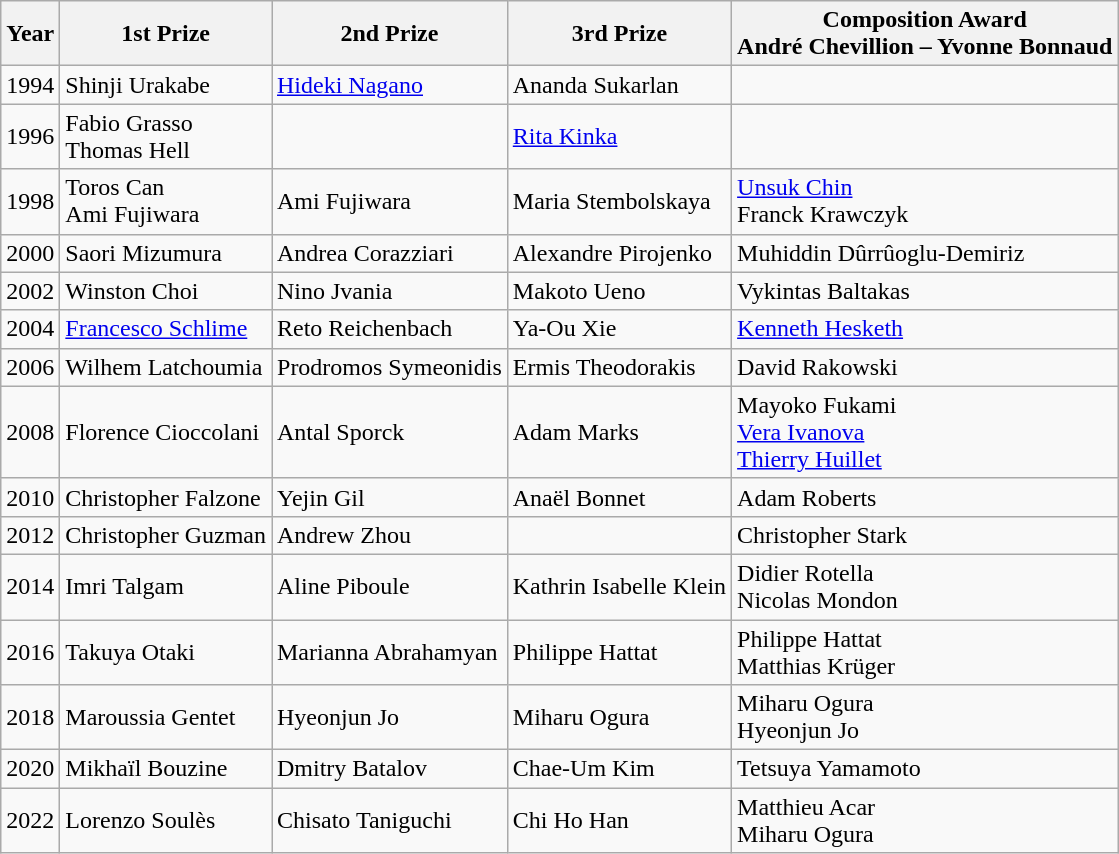<table class="wikitable">
<tr>
<th>Year</th>
<th>1st Prize</th>
<th>2nd Prize</th>
<th>3rd Prize</th>
<th>Composition Award<br>André Chevillion – Yvonne Bonnaud</th>
</tr>
<tr>
<td>1994</td>
<td>Shinji Urakabe </td>
<td><a href='#'>Hideki Nagano</a> </td>
<td>Ananda Sukarlan </td>
<td></td>
</tr>
<tr>
<td>1996</td>
<td>Fabio Grasso <br>Thomas Hell </td>
<td></td>
<td><a href='#'>Rita Kinka</a> </td>
<td></td>
</tr>
<tr>
<td>1998</td>
<td>Toros Can <br>Ami Fujiwara </td>
<td>Ami Fujiwara </td>
<td>Maria Stembolskaya </td>
<td><a href='#'>Unsuk Chin</a> <br>Franck Krawczyk </td>
</tr>
<tr>
<td>2000</td>
<td>Saori Mizumura </td>
<td>Andrea Corazziari </td>
<td>Alexandre Pirojenko </td>
<td>Muhiddin Dûrrûoglu-Demiriz </td>
</tr>
<tr>
<td>2002</td>
<td>Winston Choi </td>
<td>Nino Jvania </td>
<td>Makoto Ueno </td>
<td>Vykintas Baltakas </td>
</tr>
<tr>
<td>2004</td>
<td><a href='#'>Francesco Schlime</a> </td>
<td>Reto Reichenbach </td>
<td>Ya-Ou Xie </td>
<td><a href='#'>Kenneth Hesketh</a> </td>
</tr>
<tr>
<td>2006</td>
<td>Wilhem Latchoumia </td>
<td>Prodromos Symeonidis </td>
<td>Ermis Theodorakis </td>
<td>David Rakowski </td>
</tr>
<tr>
<td>2008</td>
<td>Florence Cioccolani </td>
<td>Antal Sporck </td>
<td>Adam Marks </td>
<td>Mayoko Fukami <br><a href='#'>Vera Ivanova</a> <br><a href='#'>Thierry Huillet</a> </td>
</tr>
<tr>
<td>2010</td>
<td>Christopher Falzone </td>
<td>Yejin Gil </td>
<td>Anaël Bonnet </td>
<td>Adam Roberts </td>
</tr>
<tr>
<td>2012</td>
<td>Christopher Guzman </td>
<td>Andrew Zhou </td>
<td></td>
<td>Christopher Stark </td>
</tr>
<tr>
<td>2014</td>
<td>Imri Talgam </td>
<td>Aline Piboule </td>
<td>Kathrin Isabelle Klein </td>
<td>Didier Rotella <br>Nicolas Mondon </td>
</tr>
<tr>
<td>2016</td>
<td>Takuya Otaki </td>
<td>Marianna Abrahamyan </td>
<td>Philippe Hattat </td>
<td>Philippe Hattat <br>Matthias Krüger </td>
</tr>
<tr>
<td>2018</td>
<td>Maroussia Gentet </td>
<td>Hyeonjun Jo </td>
<td>Miharu Ogura </td>
<td>Miharu Ogura <br>Hyeonjun Jo </td>
</tr>
<tr>
<td>2020</td>
<td>Mikhaïl Bouzine  </td>
<td>Dmitry Batalov </td>
<td>Chae-Um Kim </td>
<td>Tetsuya Yamamoto </td>
</tr>
<tr>
<td>2022</td>
<td>Lorenzo Soulès </td>
<td>Chisato Taniguchi </td>
<td>Chi Ho Han </td>
<td>Matthieu Acar <br>Miharu Ogura </td>
</tr>
</table>
